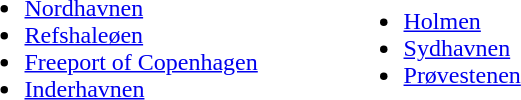<table width=40%>
<tr>
<td width=20%><br><ul><li><a href='#'>Nordhavnen</a></li><li><a href='#'>Refshaleøen</a></li><li><a href='#'>Freeport of Copenhagen</a></li><li><a href='#'>Inderhavnen</a></li></ul></td>
<td width=20%><br><ul><li><a href='#'>Holmen</a></li><li><a href='#'>Sydhavnen</a></li><li><a href='#'>Prøvestenen</a></li></ul></td>
</tr>
</table>
